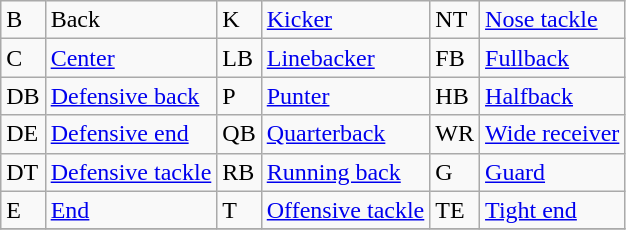<table class="wikitable">
<tr>
<td>B</td>
<td>Back</td>
<td>K</td>
<td><a href='#'>Kicker</a></td>
<td>NT</td>
<td><a href='#'>Nose tackle</a></td>
</tr>
<tr>
<td>C</td>
<td><a href='#'>Center</a></td>
<td>LB</td>
<td><a href='#'>Linebacker</a></td>
<td>FB</td>
<td><a href='#'>Fullback</a></td>
</tr>
<tr>
<td>DB</td>
<td><a href='#'>Defensive back</a></td>
<td>P</td>
<td><a href='#'>Punter</a></td>
<td>HB</td>
<td><a href='#'>Halfback</a></td>
</tr>
<tr>
<td>DE</td>
<td><a href='#'>Defensive end</a></td>
<td>QB</td>
<td><a href='#'>Quarterback</a></td>
<td>WR</td>
<td><a href='#'>Wide receiver</a></td>
</tr>
<tr>
<td>DT</td>
<td><a href='#'>Defensive tackle</a></td>
<td>RB</td>
<td><a href='#'>Running back</a></td>
<td>G</td>
<td><a href='#'>Guard</a></td>
</tr>
<tr>
<td>E</td>
<td><a href='#'>End</a></td>
<td>T</td>
<td><a href='#'>Offensive tackle</a></td>
<td>TE</td>
<td><a href='#'>Tight end</a></td>
</tr>
<tr>
</tr>
</table>
